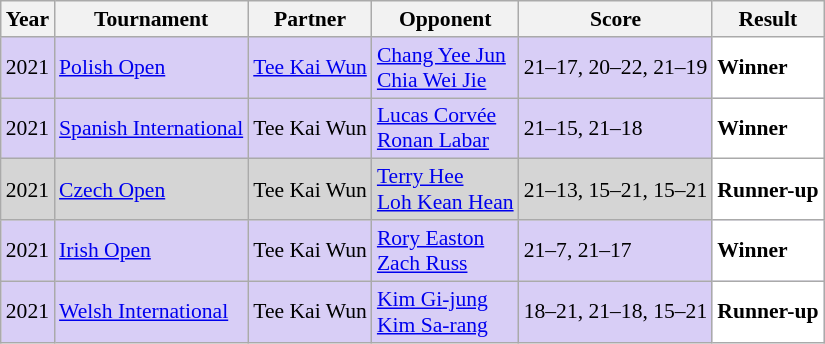<table class="sortable wikitable" style="font-size: 90%;">
<tr>
<th>Year</th>
<th>Tournament</th>
<th>Partner</th>
<th>Opponent</th>
<th>Score</th>
<th>Result</th>
</tr>
<tr bgcolor="#D8CEF6">
<td align="center">2021</td>
<td align="left"><a href='#'>Polish Open</a></td>
<td align="left"> <a href='#'>Tee Kai Wun</a></td>
<td align="left"> <a href='#'>Chang Yee Jun</a><br> <a href='#'>Chia Wei Jie</a></td>
<td align="left">21–17, 20–22, 21–19</td>
<td style="text-align:left; background:white"> <strong>Winner</strong></td>
</tr>
<tr style="background:#D8CEF6">
<td align="center">2021</td>
<td align="left"><a href='#'>Spanish International</a></td>
<td align="left"> Tee Kai Wun</td>
<td align="left"> <a href='#'>Lucas Corvée</a><br> <a href='#'>Ronan Labar</a></td>
<td align="left">21–15, 21–18</td>
<td style="text-align:left; background:white"> <strong>Winner</strong></td>
</tr>
<tr style="background:#D5D5D5">
<td align="center">2021</td>
<td align="left"><a href='#'>Czech Open</a></td>
<td align="left"> Tee Kai Wun</td>
<td align="left"> <a href='#'>Terry Hee</a><br> <a href='#'>Loh Kean Hean</a></td>
<td align="left">21–13, 15–21, 15–21</td>
<td style="text-align:left; background:white"> <strong>Runner-up</strong></td>
</tr>
<tr style="background:#D8CEF6">
<td align="center">2021</td>
<td align="left"><a href='#'>Irish Open</a></td>
<td align="left"> Tee Kai Wun</td>
<td align="left"> <a href='#'>Rory Easton</a> <br> <a href='#'>Zach Russ</a></td>
<td align="left">21–7, 21–17</td>
<td style="text-align:left; background:white"> <strong>Winner</strong></td>
</tr>
<tr style="background:#D8CEF6">
<td align="center">2021</td>
<td align="left"><a href='#'>Welsh International</a></td>
<td align="left"> Tee Kai Wun</td>
<td align="left"> <a href='#'>Kim Gi-jung</a> <br> <a href='#'>Kim Sa-rang</a></td>
<td align="left">18–21, 21–18, 15–21</td>
<td style="text-align:left; background:white"> <strong>Runner-up</strong></td>
</tr>
</table>
